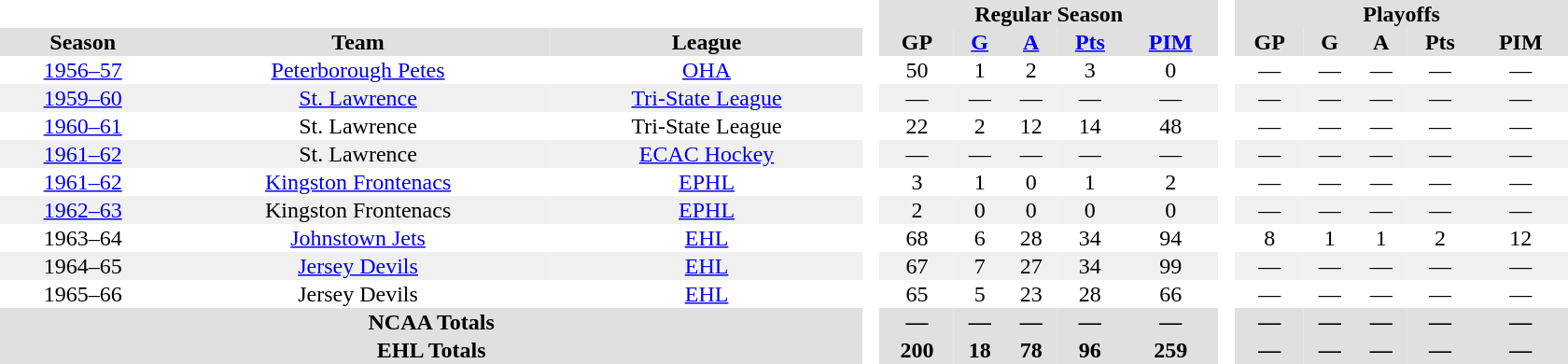<table border="0" cellpadding="1" cellspacing="0" style="text-align:center; width:70em">
<tr bgcolor="#e0e0e0">
<th colspan="3"  bgcolor="#ffffff"> </th>
<th rowspan="99" bgcolor="#ffffff"> </th>
<th colspan="5">Regular Season</th>
<th rowspan="99" bgcolor="#ffffff"> </th>
<th colspan="5">Playoffs</th>
</tr>
<tr bgcolor="#e0e0e0">
<th>Season</th>
<th>Team</th>
<th>League</th>
<th>GP</th>
<th><a href='#'>G</a></th>
<th><a href='#'>A</a></th>
<th><a href='#'>Pts</a></th>
<th><a href='#'>PIM</a></th>
<th>GP</th>
<th>G</th>
<th>A</th>
<th>Pts</th>
<th>PIM</th>
</tr>
<tr>
<td><a href='#'>1956–57</a></td>
<td><a href='#'>Peterborough Petes</a></td>
<td><a href='#'>OHA</a></td>
<td>50</td>
<td>1</td>
<td>2</td>
<td>3</td>
<td>0</td>
<td>—</td>
<td>—</td>
<td>—</td>
<td>—</td>
<td>—</td>
</tr>
<tr bgcolor=f0f0f0>
<td><a href='#'>1959–60</a></td>
<td><a href='#'>St. Lawrence</a></td>
<td><a href='#'>Tri-State League</a></td>
<td>—</td>
<td>—</td>
<td>—</td>
<td>—</td>
<td>—</td>
<td>—</td>
<td>—</td>
<td>—</td>
<td>—</td>
<td>—</td>
</tr>
<tr>
<td><a href='#'>1960–61</a></td>
<td>St. Lawrence</td>
<td>Tri-State League</td>
<td>22</td>
<td>2</td>
<td>12</td>
<td>14</td>
<td>48</td>
<td>—</td>
<td>—</td>
<td>—</td>
<td>—</td>
<td>—</td>
</tr>
<tr bgcolor=f0f0f0>
<td><a href='#'>1961–62</a></td>
<td>St. Lawrence</td>
<td><a href='#'>ECAC Hockey</a></td>
<td>—</td>
<td>—</td>
<td>—</td>
<td>—</td>
<td>—</td>
<td>—</td>
<td>—</td>
<td>—</td>
<td>—</td>
<td>—</td>
</tr>
<tr>
<td><a href='#'>1961–62</a></td>
<td><a href='#'>Kingston Frontenacs</a></td>
<td><a href='#'>EPHL</a></td>
<td>3</td>
<td>1</td>
<td>0</td>
<td>1</td>
<td>2</td>
<td>—</td>
<td>—</td>
<td>—</td>
<td>—</td>
<td>—</td>
</tr>
<tr bgcolor=f0f0f0>
<td><a href='#'>1962–63</a></td>
<td>Kingston Frontenacs</td>
<td><a href='#'>EPHL</a></td>
<td>2</td>
<td>0</td>
<td>0</td>
<td>0</td>
<td>0</td>
<td>—</td>
<td>—</td>
<td>—</td>
<td>—</td>
<td>—</td>
</tr>
<tr>
<td>1963–64</td>
<td><a href='#'>Johnstown Jets</a></td>
<td><a href='#'>EHL</a></td>
<td>68</td>
<td>6</td>
<td>28</td>
<td>34</td>
<td>94</td>
<td>8</td>
<td>1</td>
<td>1</td>
<td>2</td>
<td>12</td>
</tr>
<tr bgcolor=f0f0f0>
<td>1964–65</td>
<td><a href='#'>Jersey Devils</a></td>
<td><a href='#'>EHL</a></td>
<td>67</td>
<td>7</td>
<td>27</td>
<td>34</td>
<td>99</td>
<td>—</td>
<td>—</td>
<td>—</td>
<td>—</td>
<td>—</td>
</tr>
<tr>
<td>1965–66</td>
<td>Jersey Devils</td>
<td><a href='#'>EHL</a></td>
<td>65</td>
<td>5</td>
<td>23</td>
<td>28</td>
<td>66</td>
<td>—</td>
<td>—</td>
<td>—</td>
<td>—</td>
<td>—</td>
</tr>
<tr bgcolor="#e0e0e0">
<th colspan="3">NCAA Totals</th>
<th>—</th>
<th>—</th>
<th>—</th>
<th>—</th>
<th>—</th>
<th>—</th>
<th>—</th>
<th>—</th>
<th>—</th>
<th>—</th>
</tr>
<tr bgcolor="#e0e0e0">
<th colspan="3">EHL Totals</th>
<th>200</th>
<th>18</th>
<th>78</th>
<th>96</th>
<th>259</th>
<th>—</th>
<th>—</th>
<th>—</th>
<th>—</th>
<th>—</th>
</tr>
</table>
